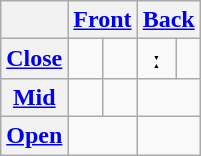<table class="wikitable" style="text-align:center">
<tr>
<th></th>
<th colspan="2"><a href='#'>Front</a></th>
<th colspan="2"><a href='#'>Back</a></th>
</tr>
<tr>
<th><a href='#'>Close</a></th>
<td> </td>
<td> </td>
<td> ː</td>
<td> </td>
</tr>
<tr>
<th><a href='#'>Mid</a></th>
<td> </td>
<td> </td>
<td colspan="2"> </td>
</tr>
<tr>
<th><a href='#'>Open</a></th>
<td colspan="2"></td>
<td colspan="2"> </td>
</tr>
</table>
